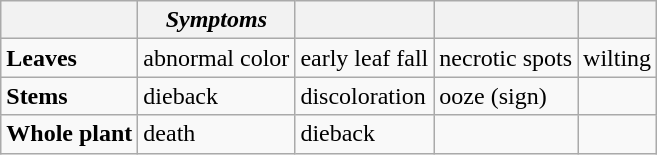<table class="wikitable">
<tr>
<th></th>
<th><em>Symptoms</em></th>
<th></th>
<th></th>
<th></th>
</tr>
<tr>
<td><strong>Leaves</strong></td>
<td>abnormal color</td>
<td>early leaf fall</td>
<td>necrotic spots</td>
<td>wilting</td>
</tr>
<tr>
<td><strong>Stems</strong></td>
<td>dieback</td>
<td>discoloration</td>
<td>ooze (sign)</td>
<td></td>
</tr>
<tr>
<td><strong>Whole plant</strong></td>
<td>death</td>
<td>dieback</td>
<td></td>
<td></td>
</tr>
</table>
